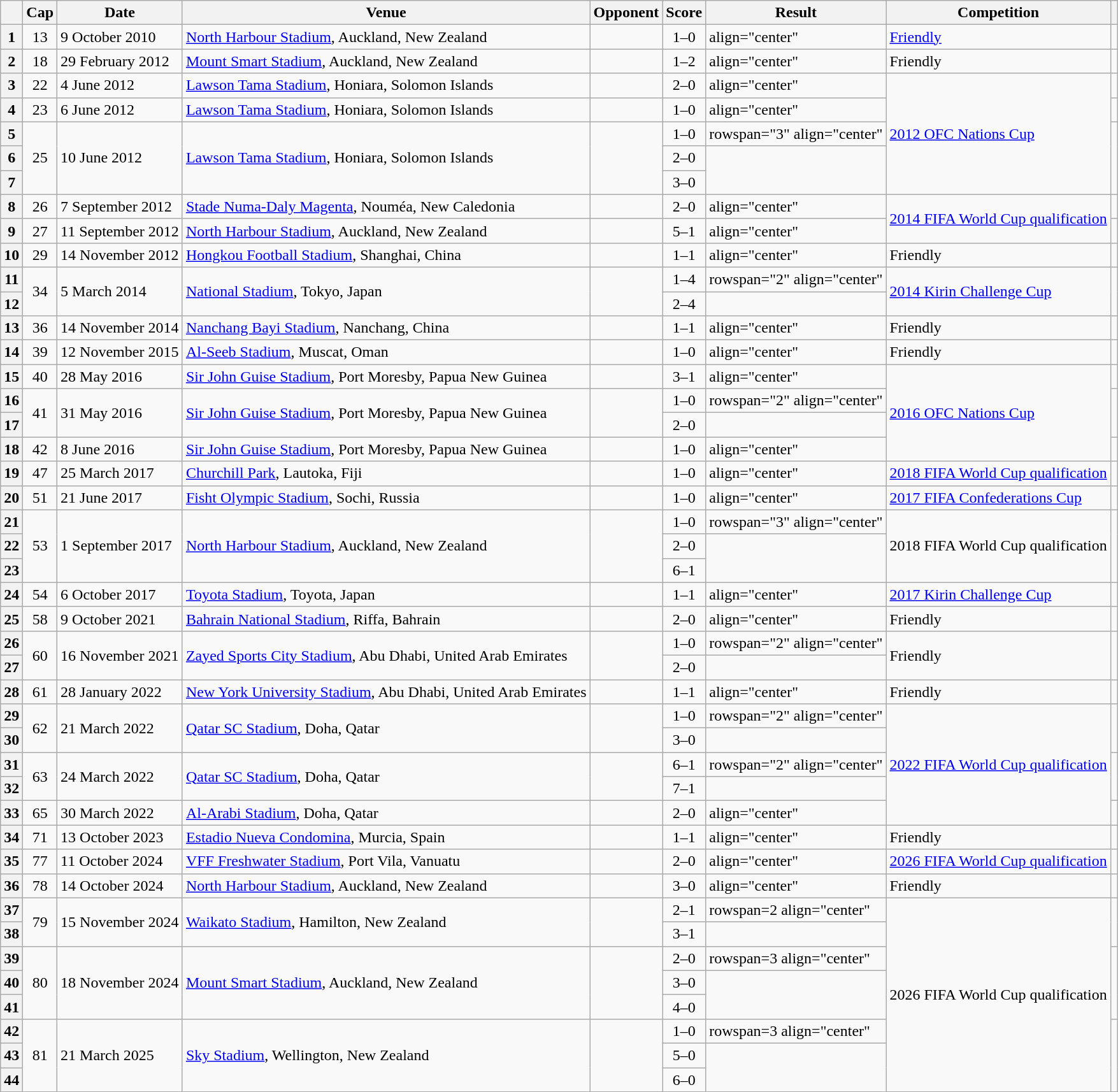<table class="wikitable sortable">
<tr>
<th scope="col"></th>
<th scope="col">Cap</th>
<th scope="col">Date</th>
<th scope="col">Venue</th>
<th scope="col">Opponent</th>
<th scope="col">Score</th>
<th scope="col">Result</th>
<th scope="col">Competition</th>
<th scope="col" class="unsortable"></th>
</tr>
<tr>
<th align="center">1</th>
<td align="center">13</td>
<td>9 October 2010</td>
<td><a href='#'>North Harbour Stadium</a>, Auckland, New Zealand</td>
<td></td>
<td align="center">1–0</td>
<td>align="center" </td>
<td><a href='#'>Friendly</a></td>
<td align="center"></td>
</tr>
<tr>
<th align="center">2</th>
<td align="center">18</td>
<td>29 February 2012</td>
<td><a href='#'>Mount Smart Stadium</a>, Auckland, New Zealand</td>
<td></td>
<td align="center">1–2</td>
<td>align="center" </td>
<td>Friendly</td>
<td align="center"></td>
</tr>
<tr>
<th align="center">3</th>
<td align="center">22</td>
<td>4 June 2012</td>
<td><a href='#'>Lawson Tama Stadium</a>, Honiara, Solomon Islands</td>
<td></td>
<td align="center">2–0</td>
<td>align="center" </td>
<td rowspan=5><a href='#'>2012 OFC Nations Cup</a></td>
<td align="center"></td>
</tr>
<tr>
<th align="center">4</th>
<td align="center">23</td>
<td>6 June 2012</td>
<td><a href='#'>Lawson Tama Stadium</a>, Honiara, Solomon Islands</td>
<td></td>
<td align="center">1–0</td>
<td>align="center" </td>
<td align="center"></td>
</tr>
<tr>
<th align="center">5</th>
<td rowspan=3 align="center">25</td>
<td rowspan="3">10 June 2012</td>
<td rowspan="3"><a href='#'>Lawson Tama Stadium</a>, Honiara, Solomon Islands</td>
<td rowspan="3"></td>
<td align="center">1–0</td>
<td>rowspan="3" align="center" </td>
<td rowspan="3" align="center"></td>
</tr>
<tr>
<th align="center">6</th>
<td align="center">2–0</td>
</tr>
<tr>
<th align="center">7</th>
<td align="center">3–0</td>
</tr>
<tr>
<th align="center">8</th>
<td align="center">26</td>
<td>7 September 2012</td>
<td><a href='#'>Stade Numa-Daly Magenta</a>, Nouméa, New Caledonia</td>
<td></td>
<td align="center">2–0</td>
<td>align="center" </td>
<td rowspan=2><a href='#'>2014 FIFA World Cup qualification</a></td>
<td align="center"></td>
</tr>
<tr>
<th align="center">9</th>
<td align="center">27</td>
<td>11 September 2012</td>
<td><a href='#'>North Harbour Stadium</a>, Auckland, New Zealand</td>
<td></td>
<td align="center">5–1</td>
<td>align="center" </td>
<td align="center"></td>
</tr>
<tr>
<th align="center">10</th>
<td align="center">29</td>
<td>14 November 2012</td>
<td><a href='#'>Hongkou Football Stadium</a>, Shanghai, China</td>
<td></td>
<td align="center">1–1</td>
<td>align="center" </td>
<td>Friendly</td>
<td align="center"></td>
</tr>
<tr>
<th align="center">11</th>
<td rowspan="2" align="center">34</td>
<td rowspan="2">5 March 2014</td>
<td rowspan="2"><a href='#'>National Stadium</a>, Tokyo, Japan</td>
<td rowspan="2"></td>
<td align="center">1–4</td>
<td>rowspan="2" align="center" </td>
<td rowspan="2"><a href='#'>2014 Kirin Challenge Cup</a></td>
<td rowspan="2" align="center"></td>
</tr>
<tr>
<th align="center">12</th>
<td align="center">2–4</td>
</tr>
<tr>
<th align="center">13</th>
<td align="center">36</td>
<td>14 November 2014</td>
<td><a href='#'>Nanchang Bayi Stadium</a>, Nanchang, China</td>
<td></td>
<td align="center">1–1</td>
<td>align="center" </td>
<td>Friendly</td>
<td align="center"></td>
</tr>
<tr>
<th align="center">14</th>
<td align="center">39</td>
<td>12 November 2015</td>
<td><a href='#'>Al-Seeb Stadium</a>, Muscat, Oman</td>
<td></td>
<td align="center">1–0</td>
<td>align="center" </td>
<td>Friendly</td>
<td align="center"></td>
</tr>
<tr>
<th align="center">15</th>
<td align="center">40</td>
<td>28 May 2016</td>
<td><a href='#'>Sir John Guise Stadium</a>, Port Moresby, Papua New Guinea</td>
<td></td>
<td align="center">3–1</td>
<td>align="center" </td>
<td rowspan=4><a href='#'>2016 OFC Nations Cup</a></td>
<td align="center"></td>
</tr>
<tr>
<th align="center">16</th>
<td rowspan="2" align="center">41</td>
<td rowspan="2">31 May 2016</td>
<td rowspan="2"><a href='#'>Sir John Guise Stadium</a>, Port Moresby, Papua New Guinea</td>
<td rowspan="2"></td>
<td align="center">1–0</td>
<td>rowspan="2" align="center" </td>
<td rowspan="2" align="center"></td>
</tr>
<tr>
<th align="center">17</th>
<td align="center">2–0</td>
</tr>
<tr>
<th align="center">18</th>
<td align="center">42</td>
<td>8 June 2016</td>
<td><a href='#'>Sir John Guise Stadium</a>, Port Moresby, Papua New Guinea</td>
<td></td>
<td align="center">1–0</td>
<td>align="center" </td>
<td align="center"></td>
</tr>
<tr>
<th align="center">19</th>
<td align="center">47</td>
<td>25 March 2017</td>
<td><a href='#'>Churchill Park</a>, Lautoka, Fiji</td>
<td></td>
<td align="center">1–0</td>
<td>align="center" </td>
<td><a href='#'>2018 FIFA World Cup qualification</a></td>
<td align="center"></td>
</tr>
<tr>
<th align="center">20</th>
<td align="center">51</td>
<td>21 June 2017</td>
<td><a href='#'>Fisht Olympic Stadium</a>, Sochi, Russia</td>
<td></td>
<td align="center">1–0</td>
<td>align="center" </td>
<td><a href='#'>2017 FIFA Confederations Cup</a></td>
<td align="center"></td>
</tr>
<tr>
<th align="center">21</th>
<td rowspan="3" align="center">53</td>
<td rowspan="3">1 September 2017</td>
<td rowspan="3"><a href='#'>North Harbour Stadium</a>, Auckland, New Zealand</td>
<td rowspan="3"></td>
<td align="center">1–0</td>
<td>rowspan="3" align="center" </td>
<td rowspan="3">2018 FIFA World Cup qualification</td>
<td rowspan="3" align="center"></td>
</tr>
<tr>
<th align="center">22</th>
<td align="center">2–0</td>
</tr>
<tr>
<th align="center">23</th>
<td align="center">6–1</td>
</tr>
<tr>
<th align="center">24</th>
<td align="center">54</td>
<td>6 October 2017</td>
<td><a href='#'>Toyota Stadium</a>, Toyota, Japan</td>
<td></td>
<td align="center">1–1</td>
<td>align="center" </td>
<td><a href='#'>2017 Kirin Challenge Cup</a></td>
<td align="center"></td>
</tr>
<tr>
<th align="center">25</th>
<td align="center">58</td>
<td>9 October 2021</td>
<td><a href='#'>Bahrain National Stadium</a>, Riffa, Bahrain</td>
<td></td>
<td align="center">2–0</td>
<td>align="center" </td>
<td>Friendly</td>
<td align="center"></td>
</tr>
<tr>
<th align="center">26</th>
<td rowspan="2" align="center">60</td>
<td rowspan="2">16 November 2021</td>
<td rowspan="2"><a href='#'>Zayed Sports City Stadium</a>, Abu Dhabi, United Arab Emirates</td>
<td rowspan="2"></td>
<td align="center">1–0</td>
<td>rowspan="2" align="center" </td>
<td rowspan="2">Friendly</td>
<td rowspan="2" align="center"></td>
</tr>
<tr>
<th align="center">27</th>
<td align="center">2–0</td>
</tr>
<tr>
<th align="center">28</th>
<td align="center">61</td>
<td>28 January 2022</td>
<td><a href='#'>New York University Stadium</a>, Abu Dhabi, United Arab Emirates</td>
<td></td>
<td align="center">1–1</td>
<td>align="center" </td>
<td>Friendly</td>
<td align="center"></td>
</tr>
<tr>
<th align="center">29</th>
<td rowspan="2" align="center">62</td>
<td rowspan="2">21 March 2022</td>
<td rowspan="2"><a href='#'>Qatar SC Stadium</a>, Doha, Qatar</td>
<td rowspan="2"></td>
<td align="center">1–0</td>
<td>rowspan="2" align="center" </td>
<td rowspan="5"><a href='#'>2022 FIFA World Cup qualification</a></td>
<td rowspan="2" align="center"></td>
</tr>
<tr>
<th align="center">30</th>
<td align="center">3–0</td>
</tr>
<tr>
<th align="center">31</th>
<td rowspan="2" align="center">63</td>
<td rowspan="2">24 March 2022</td>
<td rowspan="2"><a href='#'>Qatar SC Stadium</a>, Doha, Qatar</td>
<td rowspan="2"></td>
<td align="center">6–1</td>
<td>rowspan="2" align="center" </td>
<td rowspan="2" align="center"></td>
</tr>
<tr>
<th align="center">32</th>
<td align="center">7–1</td>
</tr>
<tr>
<th align="center">33</th>
<td align="center">65</td>
<td>30 March 2022</td>
<td><a href='#'>Al-Arabi Stadium</a>, Doha, Qatar</td>
<td></td>
<td align="center">2–0</td>
<td>align="center" </td>
<td align="center"></td>
</tr>
<tr>
<th align="center">34</th>
<td align="center">71</td>
<td>13 October 2023</td>
<td><a href='#'>Estadio Nueva Condomina</a>, Murcia, Spain</td>
<td></td>
<td align="center">1–1</td>
<td>align="center" </td>
<td>Friendly</td>
<td align="center"></td>
</tr>
<tr>
<th align="center">35</th>
<td align="center">77</td>
<td>11 October 2024</td>
<td><a href='#'>VFF Freshwater Stadium</a>, Port Vila, Vanuatu</td>
<td></td>
<td align="center">2–0</td>
<td>align="center" </td>
<td><a href='#'>2026 FIFA World Cup qualification</a></td>
<td align="center"></td>
</tr>
<tr>
<th align="center">36</th>
<td align="center">78</td>
<td>14 October 2024</td>
<td><a href='#'>North Harbour Stadium</a>, Auckland, New Zealand</td>
<td></td>
<td align="center">3–0</td>
<td>align="center" </td>
<td>Friendly</td>
<td></td>
</tr>
<tr>
<th align="center">37</th>
<td rowspan=2 align="center">79</td>
<td rowspan=2>15 November 2024</td>
<td rowspan=2><a href='#'>Waikato Stadium</a>, Hamilton, New Zealand</td>
<td rowspan=2></td>
<td align="center">2–1</td>
<td>rowspan=2 align="center" </td>
<td rowspan=8>2026 FIFA World Cup qualification</td>
<td rowspan=2 align="center"></td>
</tr>
<tr>
<th align="center">38</th>
<td align=center>3–1</td>
</tr>
<tr>
<th align="center">39</th>
<td rowspan=3 align="center">80</td>
<td rowspan=3>18 November 2024</td>
<td rowspan=3><a href='#'>Mount Smart Stadium</a>, Auckland, New Zealand</td>
<td rowspan=3></td>
<td align="center">2–0</td>
<td>rowspan=3 align="center" </td>
<td rowspan=3 align="center"></td>
</tr>
<tr>
<th align="center">40</th>
<td align="center">3–0</td>
</tr>
<tr>
<th align=center>41</th>
<td align="center">4–0</td>
</tr>
<tr>
<th align="center">42</th>
<td rowspan=3 align="center">81</td>
<td rowspan=3>21 March 2025</td>
<td rowspan=3><a href='#'>Sky Stadium</a>, Wellington, New Zealand</td>
<td rowspan=3></td>
<td align="center">1–0</td>
<td>rowspan=3 align="center" </td>
<td rowspan=3 align="center"></td>
</tr>
<tr>
<th align="center">43</th>
<td align="center">5–0</td>
</tr>
<tr>
<th align=center>44</th>
<td align="center">6–0</td>
</tr>
</table>
